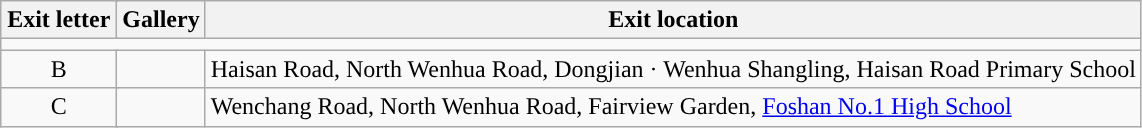<table class="wikitable">
<tr>
<th style="width:70px" colspan=2>Exit letter</th>
<th>Gallery</th>
<th>Exit location</th>
</tr>
<tr style="background:#">
<td colspan="4"></td>
</tr>
<tr>
<td align=center colspan=2>B</td>
<td></td>
<td>Haisan Road, North Wenhua Road, Dongjian · Wenhua Shangling, Haisan Road Primary School</td>
</tr>
<tr>
<td align=center colspan=2>C</td>
<td></td>
<td>Wenchang Road, North Wenhua Road, Fairview Garden, <a href='#'>Foshan No.1 High School</a></td>
</tr>
</table>
